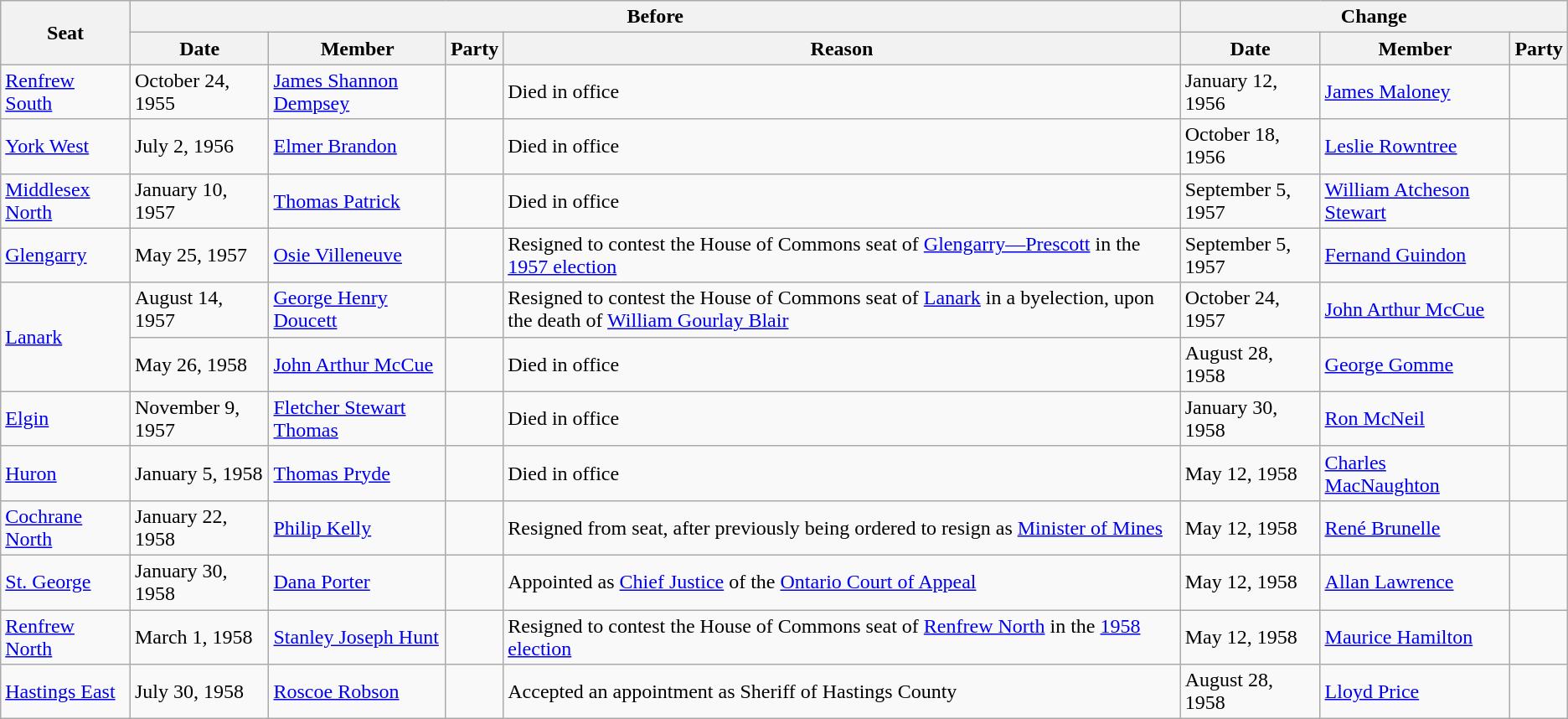<table class="wikitable" style="border: none;">
<tr>
<th rowspan="2">Seat</th>
<th colspan="4">Before</th>
<th colspan="3">Change</th>
</tr>
<tr>
<th>Date</th>
<th>Member</th>
<th>Party</th>
<th>Reason</th>
<th>Date</th>
<th>Member</th>
<th>Party</th>
</tr>
<tr>
<td><a href='#'>Renfrew South</a></td>
<td>October 24, 1955</td>
<td><a href='#'>James Shannon Dempsey</a></td>
<td></td>
<td>Died in office</td>
<td>January 12, 1956</td>
<td><a href='#'>James Maloney</a></td>
<td></td>
</tr>
<tr>
<td><a href='#'>York West</a></td>
<td>July 2, 1956</td>
<td><a href='#'>Elmer Brandon</a></td>
<td></td>
<td>Died in office</td>
<td>October 18, 1956</td>
<td><a href='#'>Leslie Rowntree</a></td>
<td></td>
</tr>
<tr>
<td><a href='#'>Middlesex North</a></td>
<td>January 10, 1957</td>
<td><a href='#'>Thomas Patrick</a></td>
<td></td>
<td>Died in office</td>
<td>September 5, 1957</td>
<td><a href='#'>William Atcheson Stewart</a></td>
<td></td>
</tr>
<tr>
<td><a href='#'>Glengarry</a></td>
<td>May 25, 1957</td>
<td><a href='#'>Osie Villeneuve</a></td>
<td></td>
<td>Resigned to contest the House of Commons seat of <a href='#'>Glengarry—Prescott</a> in the <a href='#'>1957 election</a></td>
<td>September 5, 1957</td>
<td><a href='#'>Fernand Guindon</a></td>
<td></td>
</tr>
<tr>
<td rowspan="2"><a href='#'>Lanark</a></td>
<td>August 14, 1957</td>
<td><a href='#'>George Henry Doucett</a></td>
<td></td>
<td>Resigned to contest the House of Commons seat of <a href='#'>Lanark</a> in a byelection, upon the death of <a href='#'>William Gourlay Blair</a></td>
<td>October 24, 1957</td>
<td><a href='#'>John Arthur McCue</a></td>
<td></td>
</tr>
<tr>
<td>May 26, 1958</td>
<td><a href='#'>John Arthur McCue</a></td>
<td></td>
<td>Died in office</td>
<td>August 28, 1958</td>
<td><a href='#'>George Gomme</a></td>
<td></td>
</tr>
<tr>
<td><a href='#'>Elgin</a></td>
<td>November 9, 1957</td>
<td><a href='#'>Fletcher Stewart Thomas</a></td>
<td></td>
<td>Died in office</td>
<td>January 30, 1958</td>
<td><a href='#'>Ron McNeil</a></td>
<td></td>
</tr>
<tr>
<td><a href='#'>Huron</a></td>
<td>January 5, 1958</td>
<td><a href='#'>Thomas Pryde</a></td>
<td></td>
<td>Died in office</td>
<td>May 12, 1958</td>
<td><a href='#'>Charles MacNaughton</a></td>
<td></td>
</tr>
<tr>
<td><a href='#'>Cochrane North</a></td>
<td>January 22, 1958</td>
<td><a href='#'>Philip Kelly</a></td>
<td></td>
<td>Resigned from seat, after previously being ordered to resign as <a href='#'>Minister of Mines</a></td>
<td>May 12, 1958</td>
<td><a href='#'>René Brunelle</a></td>
<td></td>
</tr>
<tr>
<td><a href='#'>St. George</a></td>
<td>January 30, 1958</td>
<td><a href='#'>Dana Porter</a></td>
<td></td>
<td>Appointed as <a href='#'>Chief Justice</a> of the <a href='#'>Ontario Court of Appeal</a></td>
<td>May 12, 1958</td>
<td><a href='#'>Allan Lawrence</a></td>
<td></td>
</tr>
<tr>
<td><a href='#'>Renfrew North</a></td>
<td>March 1, 1958</td>
<td><a href='#'>Stanley Joseph Hunt</a></td>
<td></td>
<td>Resigned to contest the House of Commons seat of <a href='#'>Renfrew North</a> in the <a href='#'>1958 election</a></td>
<td>May 12, 1958</td>
<td><a href='#'>Maurice Hamilton</a></td>
<td></td>
</tr>
<tr>
<td><a href='#'>Hastings East</a></td>
<td>July 30, 1958</td>
<td><a href='#'>Roscoe Robson</a></td>
<td></td>
<td>Accepted an appointment as Sheriff of Hastings County</td>
<td>August 28, 1958</td>
<td><a href='#'>Lloyd Price</a></td>
<td></td>
</tr>
</table>
